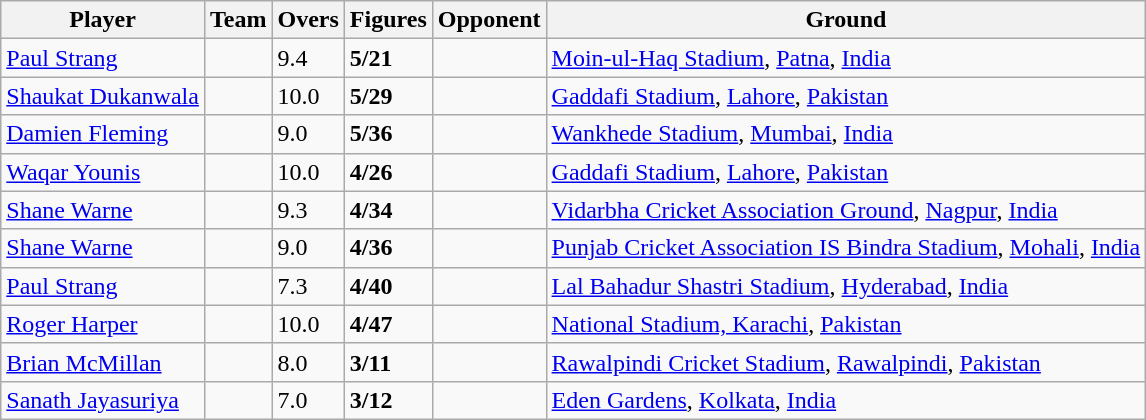<table class="wikitable sortable">
<tr>
<th>Player</th>
<th>Team</th>
<th>Overs</th>
<th>Figures</th>
<th>Opponent</th>
<th>Ground</th>
</tr>
<tr>
<td><a href='#'>Paul Strang</a></td>
<td></td>
<td>9.4</td>
<td><strong>5/21</strong></td>
<td></td>
<td><a href='#'>Moin-ul-Haq Stadium</a>, <a href='#'>Patna</a>, <a href='#'>India</a></td>
</tr>
<tr>
<td><a href='#'>Shaukat Dukanwala</a></td>
<td></td>
<td>10.0</td>
<td><strong>5/29</strong></td>
<td></td>
<td><a href='#'>Gaddafi Stadium</a>, <a href='#'>Lahore</a>, <a href='#'>Pakistan</a></td>
</tr>
<tr>
<td><a href='#'>Damien Fleming</a></td>
<td></td>
<td>9.0</td>
<td><strong>5/36</strong></td>
<td></td>
<td><a href='#'>Wankhede Stadium</a>, <a href='#'>Mumbai</a>, <a href='#'>India</a></td>
</tr>
<tr>
<td><a href='#'>Waqar Younis</a></td>
<td></td>
<td>10.0</td>
<td><strong>4/26</strong></td>
<td></td>
<td><a href='#'>Gaddafi Stadium</a>, <a href='#'>Lahore</a>, <a href='#'>Pakistan</a></td>
</tr>
<tr>
<td><a href='#'>Shane Warne</a></td>
<td></td>
<td>9.3</td>
<td><strong>4/34</strong></td>
<td></td>
<td><a href='#'>Vidarbha Cricket Association Ground</a>, <a href='#'>Nagpur</a>, <a href='#'>India</a></td>
</tr>
<tr>
<td><a href='#'>Shane Warne</a></td>
<td></td>
<td>9.0</td>
<td><strong>4/36</strong></td>
<td></td>
<td><a href='#'>Punjab Cricket Association IS Bindra Stadium</a>, <a href='#'>Mohali</a>, <a href='#'>India</a></td>
</tr>
<tr>
<td><a href='#'>Paul Strang</a></td>
<td></td>
<td>7.3</td>
<td><strong>4/40</strong></td>
<td></td>
<td><a href='#'>Lal Bahadur Shastri Stadium</a>, <a href='#'>Hyderabad</a>, <a href='#'>India</a></td>
</tr>
<tr>
<td><a href='#'>Roger Harper</a></td>
<td></td>
<td>10.0</td>
<td><strong>4/47</strong></td>
<td></td>
<td><a href='#'>National Stadium, Karachi</a>, <a href='#'>Pakistan</a></td>
</tr>
<tr>
<td><a href='#'>Brian McMillan</a></td>
<td></td>
<td>8.0</td>
<td><strong>3/11</strong></td>
<td></td>
<td><a href='#'>Rawalpindi Cricket Stadium</a>, <a href='#'>Rawalpindi</a>, <a href='#'>Pakistan</a></td>
</tr>
<tr>
<td><a href='#'>Sanath Jayasuriya</a></td>
<td></td>
<td>7.0</td>
<td><strong>3/12</strong></td>
<td></td>
<td><a href='#'>Eden Gardens</a>, <a href='#'>Kolkata</a>, <a href='#'>India</a></td>
</tr>
</table>
